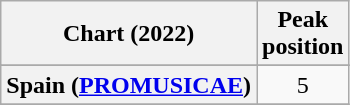<table class="wikitable sortable plainrowheaders" style="text-align:center">
<tr>
<th scope="col">Chart (2022)</th>
<th scope="col">Peak<br>position</th>
</tr>
<tr>
</tr>
<tr>
</tr>
<tr>
<th scope="row">Spain (<a href='#'>PROMUSICAE</a>)</th>
<td>5</td>
</tr>
<tr>
</tr>
</table>
